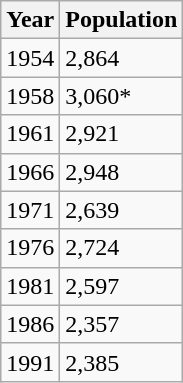<table class="wikitable">
<tr>
<th>Year</th>
<th>Population</th>
</tr>
<tr>
<td>1954</td>
<td>2,864</td>
</tr>
<tr>
<td>1958</td>
<td>3,060*</td>
</tr>
<tr>
<td>1961</td>
<td>2,921</td>
</tr>
<tr>
<td>1966</td>
<td>2,948</td>
</tr>
<tr>
<td>1971</td>
<td>2,639</td>
</tr>
<tr>
<td>1976</td>
<td>2,724</td>
</tr>
<tr>
<td>1981</td>
<td>2,597</td>
</tr>
<tr>
<td>1986</td>
<td>2,357</td>
</tr>
<tr>
<td>1991</td>
<td>2,385</td>
</tr>
</table>
